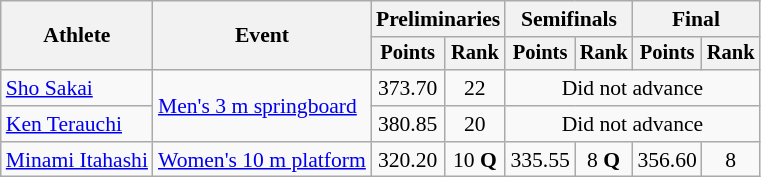<table class=wikitable style="font-size:90%">
<tr>
<th rowspan="2">Athlete</th>
<th rowspan="2">Event</th>
<th colspan="2">Preliminaries</th>
<th colspan="2">Semifinals</th>
<th colspan="2">Final</th>
</tr>
<tr style="font-size:95%">
<th>Points</th>
<th>Rank</th>
<th>Points</th>
<th>Rank</th>
<th>Points</th>
<th>Rank</th>
</tr>
<tr align=center>
<td align=left><a href='#'>Sho Sakai</a></td>
<td align=left rowspan=2><a href='#'>Men's 3 m springboard</a></td>
<td>373.70</td>
<td>22</td>
<td colspan=4>Did not advance</td>
</tr>
<tr align=center>
<td align=left><a href='#'>Ken Terauchi</a></td>
<td>380.85</td>
<td>20</td>
<td colspan=4>Did not advance</td>
</tr>
<tr align=center>
<td align=left><a href='#'>Minami Itahashi</a></td>
<td align=left><a href='#'>Women's 10 m platform</a></td>
<td>320.20</td>
<td>10 <strong>Q</strong></td>
<td>335.55</td>
<td>8 <strong>Q</strong></td>
<td>356.60</td>
<td>8</td>
</tr>
</table>
